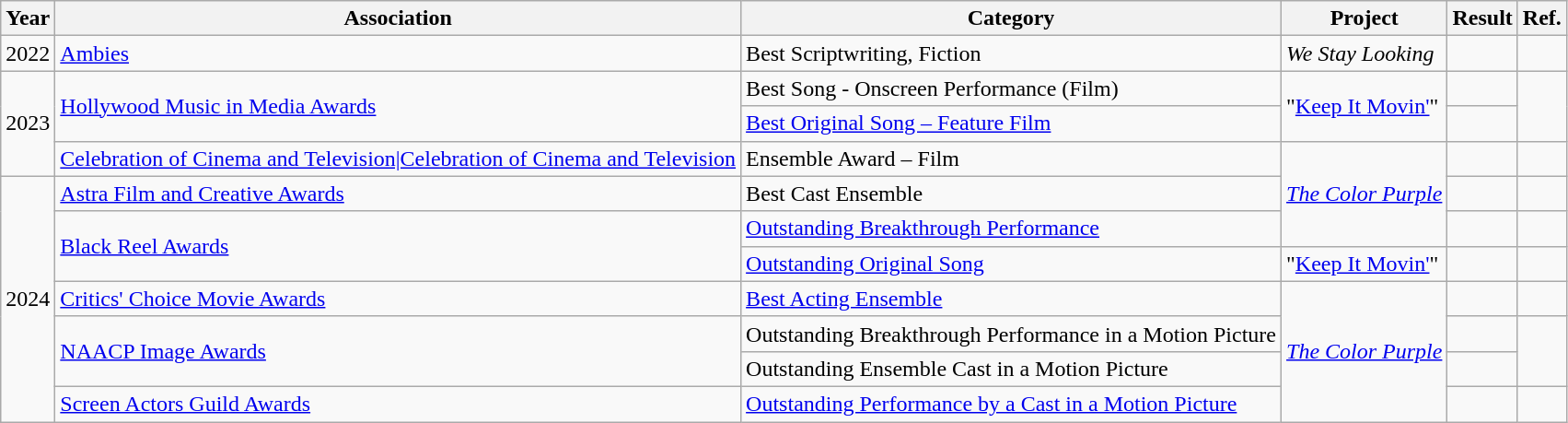<table class="wikitable">
<tr>
<th>Year</th>
<th>Association</th>
<th>Category</th>
<th>Project</th>
<th>Result</th>
<th>Ref.</th>
</tr>
<tr>
<td>2022</td>
<td><a href='#'>Ambies</a></td>
<td>Best Scriptwriting, Fiction</td>
<td><em>We Stay Looking</em></td>
<td></td>
<td></td>
</tr>
<tr>
<td rowspan="3">2023</td>
<td rowspan="2"><a href='#'>Hollywood Music in Media Awards</a></td>
<td>Best Song - Onscreen Performance (Film)</td>
<td rowspan="2">"<a href='#'>Keep It Movin'</a>"</td>
<td></td>
<td rowspan="2"></td>
</tr>
<tr>
<td><a href='#'>Best Original Song – Feature Film</a></td>
<td></td>
</tr>
<tr>
<td><a href='#'>Celebration of Cinema and Television|Celebration of Cinema and Television</a></td>
<td>Ensemble Award – Film</td>
<td rowspan="3"><em><a href='#'>The Color Purple</a></em></td>
<td></td>
<td></td>
</tr>
<tr>
<td rowspan="7">2024</td>
<td><a href='#'>Astra Film and Creative Awards</a></td>
<td>Best Cast Ensemble</td>
<td></td>
<td style="text-align: center;"></td>
</tr>
<tr>
<td rowspan="2"><a href='#'>Black Reel Awards</a></td>
<td><a href='#'>Outstanding Breakthrough Performance</a></td>
<td></td>
<td></td>
</tr>
<tr>
<td><a href='#'>Outstanding Original Song</a></td>
<td>"<a href='#'>Keep It Movin'</a>"</td>
<td></td>
<td></td>
</tr>
<tr>
<td><a href='#'>Critics' Choice Movie Awards</a></td>
<td><a href='#'>Best Acting Ensemble</a></td>
<td rowspan="4"><em><a href='#'>The Color Purple</a></em></td>
<td></td>
<td></td>
</tr>
<tr>
<td rowspan="2"><a href='#'>NAACP Image Awards</a></td>
<td>Outstanding Breakthrough Performance in a Motion Picture</td>
<td></td>
<td rowspan="2"></td>
</tr>
<tr>
<td>Outstanding Ensemble Cast in a Motion Picture</td>
<td></td>
</tr>
<tr>
<td><a href='#'>Screen Actors Guild Awards</a></td>
<td><a href='#'>Outstanding Performance by a Cast in a Motion Picture</a></td>
<td></td>
<td align="center"></td>
</tr>
</table>
